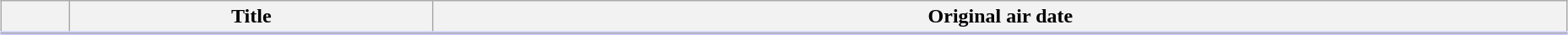<table class="plainrowheaders wikitable" style="width:98%; margin:auto; background:#FFF;">
<tr style="border-bottom: 3px solid #CCF;">
<th></th>
<th>Title</th>
<th>Original air date</th>
</tr>
<tr>
</tr>
</table>
